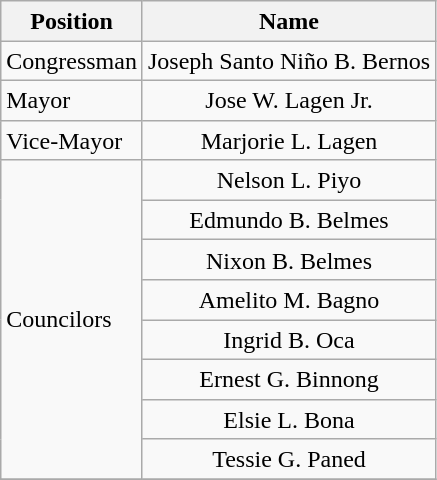<table class="wikitable" style="line-height:1.20em; font-size:100%;">
<tr>
<th>Position</th>
<th>Name</th>
</tr>
<tr>
<td>Congressman</td>
<td style="text-align:center;">Joseph Santo Niño B. Bernos</td>
</tr>
<tr>
<td>Mayor</td>
<td style="text-align:center;">Jose W. Lagen Jr.</td>
</tr>
<tr>
<td>Vice-Mayor</td>
<td style="text-align:center;">Marjorie L. Lagen</td>
</tr>
<tr>
<td rowspan=8>Councilors</td>
<td style="text-align:center;">Nelson L. Piyo</td>
</tr>
<tr>
<td style="text-align:center;">Edmundo B. Belmes</td>
</tr>
<tr>
<td style="text-align:center;">Nixon B. Belmes</td>
</tr>
<tr>
<td style="text-align:center;">Amelito M. Bagno</td>
</tr>
<tr>
<td style="text-align:center;">Ingrid B. Oca</td>
</tr>
<tr>
<td style="text-align:center;">Ernest G. Binnong</td>
</tr>
<tr>
<td style="text-align:center;">Elsie L. Bona</td>
</tr>
<tr>
<td style="text-align:center;">Tessie G. Paned</td>
</tr>
<tr>
</tr>
</table>
